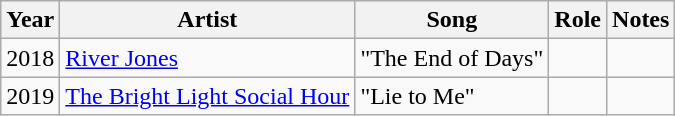<table class="wikitable sortable">
<tr>
<th>Year</th>
<th>Artist</th>
<th>Song</th>
<th>Role</th>
<th>Notes</th>
</tr>
<tr>
<td>2018</td>
<td><a href='#'>River Jones</a></td>
<td>"The End of Days"</td>
<td></td>
<td></td>
</tr>
<tr>
<td>2019</td>
<td><a href='#'>The Bright Light Social Hour</a></td>
<td>"Lie to Me"</td>
<td></td>
<td></td>
</tr>
</table>
